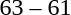<table style="text-align:center;">
<tr>
<th width=200></th>
<th width=100></th>
<th width=200></th>
<th></th>
</tr>
<tr>
<td align=right><strong></strong></td>
<td>63 – 61</td>
<td align=left></td>
</tr>
</table>
